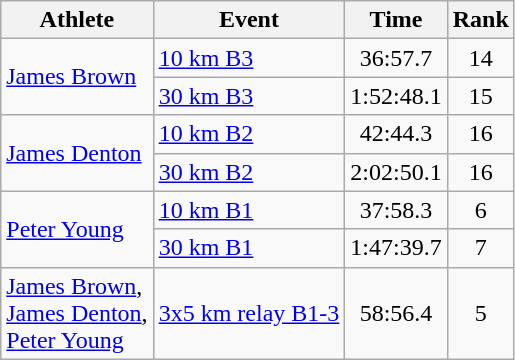<table class=wikitable>
<tr>
<th>Athlete</th>
<th>Event</th>
<th>Time</th>
<th>Rank</th>
</tr>
<tr>
<td rowspan=2><a href='#'>James Brown</a></td>
<td><a href='#'>10 km B3</a></td>
<td align=center>36:57.7</td>
<td align=center>14</td>
</tr>
<tr>
<td><a href='#'>30 km B3</a></td>
<td align=center>1:52:48.1</td>
<td align=center>15</td>
</tr>
<tr>
<td rowspan=2><a href='#'>James Denton</a></td>
<td><a href='#'>10 km B2</a></td>
<td align=center>42:44.3</td>
<td align=center>16</td>
</tr>
<tr>
<td><a href='#'>30 km B2</a></td>
<td align=center>2:02:50.1</td>
<td align=center>16</td>
</tr>
<tr>
<td rowspan=2><a href='#'>Peter Young</a></td>
<td><a href='#'>10 km B1</a></td>
<td align=center>37:58.3</td>
<td align=center>6</td>
</tr>
<tr>
<td><a href='#'>30 km B1</a></td>
<td align=center>1:47:39.7</td>
<td align=center>7</td>
</tr>
<tr>
<td><a href='#'>James Brown</a>, <br><a href='#'>James Denton</a>, <br><a href='#'>Peter Young</a></td>
<td><a href='#'>3x5 km relay B1-3</a></td>
<td align=center>58:56.4</td>
<td align=center>5</td>
</tr>
</table>
